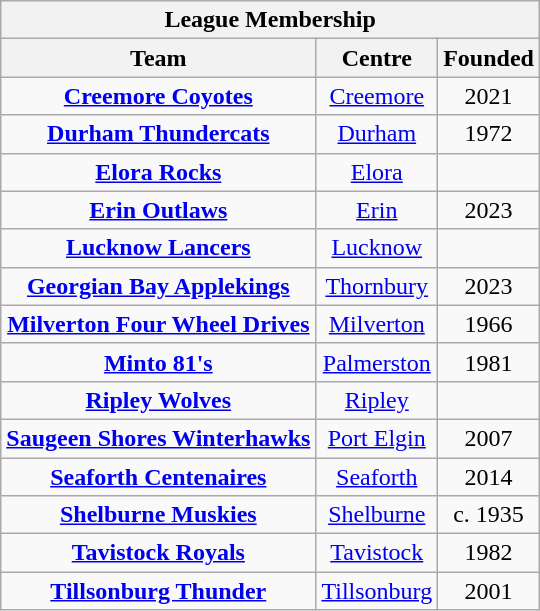<table class="wikitable" style="text-align:center">
<tr>
<th colspan="3">League Membership</th>
</tr>
<tr>
<th>Team</th>
<th>Centre</th>
<th>Founded</th>
</tr>
<tr>
<td><strong><a href='#'>Creemore Coyotes</a></strong></td>
<td><a href='#'>Creemore</a></td>
<td>2021</td>
</tr>
<tr>
<td><strong><a href='#'>Durham Thundercats</a></strong></td>
<td><a href='#'>Durham</a></td>
<td>1972</td>
</tr>
<tr>
<td><strong><a href='#'>Elora Rocks</a></strong></td>
<td><a href='#'>Elora</a></td>
<td></td>
</tr>
<tr>
<td><strong><a href='#'>Erin Outlaws</a></strong></td>
<td><a href='#'>Erin</a></td>
<td>2023</td>
</tr>
<tr>
<td><strong><a href='#'>Lucknow Lancers</a></strong></td>
<td><a href='#'>Lucknow</a></td>
<td></td>
</tr>
<tr>
<td><strong><a href='#'>Georgian Bay Applekings</a></strong></td>
<td><a href='#'>Thornbury</a></td>
<td>2023</td>
</tr>
<tr>
<td><strong><a href='#'>Milverton Four Wheel Drives</a></strong></td>
<td><a href='#'>Milverton</a></td>
<td>1966</td>
</tr>
<tr>
<td><strong><a href='#'>Minto 81's</a></strong></td>
<td><a href='#'>Palmerston</a></td>
<td>1981</td>
</tr>
<tr>
<td><strong><a href='#'>Ripley Wolves</a></strong></td>
<td><a href='#'>Ripley</a></td>
<td></td>
</tr>
<tr>
<td><strong><a href='#'>Saugeen Shores Winterhawks</a></strong></td>
<td><a href='#'>Port Elgin</a></td>
<td>2007</td>
</tr>
<tr>
<td><strong><a href='#'>Seaforth Centenaires</a></strong></td>
<td><a href='#'>Seaforth</a></td>
<td>2014</td>
</tr>
<tr>
<td><strong><a href='#'>Shelburne Muskies</a></strong></td>
<td><a href='#'> Shelburne</a></td>
<td>c. 1935</td>
</tr>
<tr>
<td><strong><a href='#'>Tavistock Royals</a></strong></td>
<td><a href='#'>Tavistock</a></td>
<td>1982</td>
</tr>
<tr>
<td><strong><a href='#'>Tillsonburg Thunder</a></strong></td>
<td><a href='#'> Tillsonburg</a></td>
<td>2001</td>
</tr>
</table>
